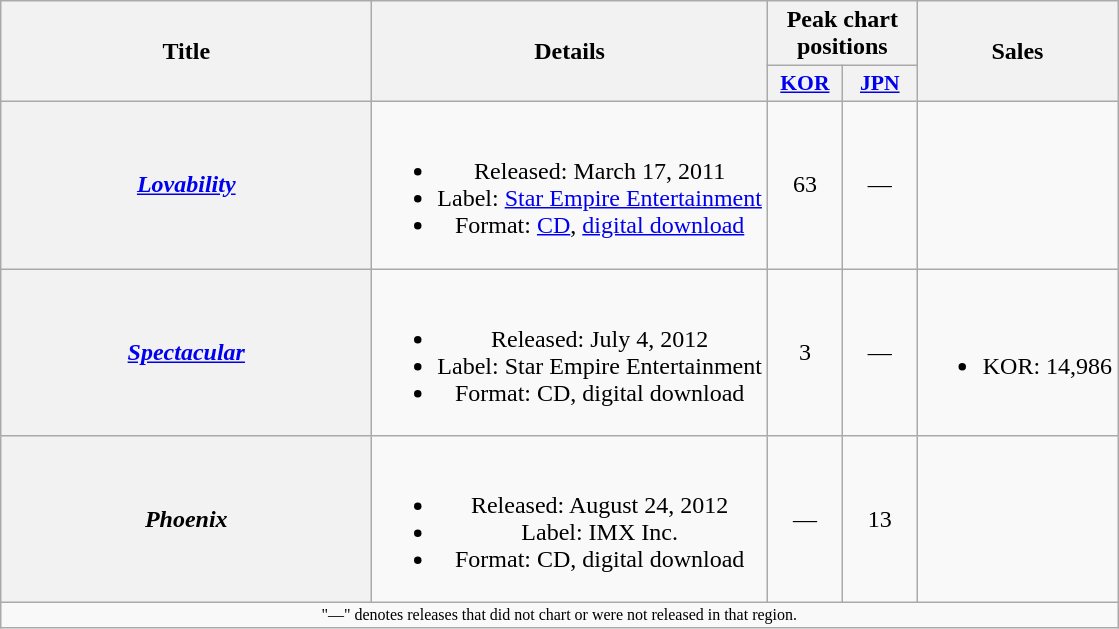<table class="wikitable plainrowheaders" style="text-align:center;">
<tr>
<th scope="col" rowspan="2" style="width:15em;">Title</th>
<th scope="col" rowspan="2">Details</th>
<th scope="col" colspan="2">Peak chart positions</th>
<th scope="col" rowspan="2">Sales</th>
</tr>
<tr>
<th scope="col" style="width:3em;font-size:90%"><a href='#'>KOR</a><br></th>
<th scope="col" style="width:3em;font-size:90%"><a href='#'>JPN</a><br></th>
</tr>
<tr>
<th scope="row"><em><a href='#'>Lovability</a></em></th>
<td><br><ul><li>Released: March 17, 2011 </li><li>Label: <a href='#'>Star Empire Entertainment</a></li><li>Format: <a href='#'>CD</a>, <a href='#'>digital download</a></li></ul></td>
<td>63</td>
<td>—</td>
<td></td>
</tr>
<tr>
<th scope="row"><em><a href='#'>Spectacular</a></em></th>
<td><br><ul><li>Released: July 4, 2012 </li><li>Label: Star Empire Entertainment</li><li>Format: CD, digital download</li></ul></td>
<td>3</td>
<td>—</td>
<td><br><ul><li>KOR: 14,986</li></ul></td>
</tr>
<tr>
<th scope="row"><em>Phoenix</em></th>
<td><br><ul><li>Released: August 24, 2012 </li><li>Label: IMX Inc.</li><li>Format: CD, digital download</li></ul></td>
<td>—</td>
<td>13</td>
<td></td>
</tr>
<tr>
<td colspan="5" style="font-size:8pt;">"—" denotes releases that did not chart or were not released in that region.</td>
</tr>
</table>
